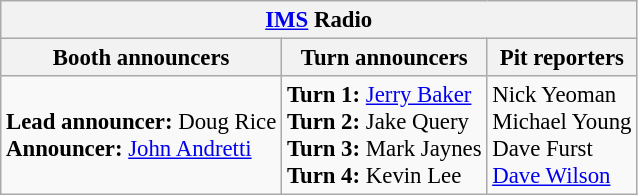<table class="wikitable" style="font-size: 95%;">
<tr>
<th colspan="3"><a href='#'>IMS</a> Radio</th>
</tr>
<tr>
<th>Booth announcers</th>
<th>Turn announcers</th>
<th>Pit reporters</th>
</tr>
<tr>
<td><strong>Lead announcer:</strong> Doug Rice<br><strong>Announcer:</strong> <a href='#'>John Andretti</a></td>
<td><strong>Turn 1:</strong> <a href='#'>Jerry Baker</a><br><strong>Turn 2:</strong> Jake Query<br><strong>Turn 3:</strong> Mark Jaynes<br><strong>Turn 4:</strong> Kevin Lee</td>
<td>Nick Yeoman<br>Michael Young<br>Dave Furst<br><a href='#'>Dave Wilson</a></td>
</tr>
</table>
